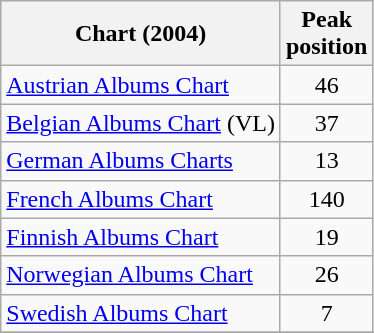<table class="wikitable sortable">
<tr>
<th>Chart (2004)</th>
<th>Peak<br>position</th>
</tr>
<tr>
<td><a href='#'>Austrian Albums Chart</a></td>
<td style="text-align:center;">46</td>
</tr>
<tr>
<td><a href='#'>Belgian Albums Chart</a> (VL)</td>
<td style="text-align:center;">37</td>
</tr>
<tr>
<td><a href='#'>German Albums Charts</a></td>
<td style="text-align:center;">13</td>
</tr>
<tr>
<td><a href='#'>French Albums Chart</a></td>
<td style="text-align:center;">140</td>
</tr>
<tr>
<td><a href='#'>Finnish Albums Chart</a></td>
<td style="text-align:center;">19</td>
</tr>
<tr>
<td><a href='#'>Norwegian Albums Chart</a></td>
<td style="text-align:center;">26</td>
</tr>
<tr>
<td align="left"><a href='#'>Swedish Albums Chart</a></td>
<td style="text-align:center;">7</td>
</tr>
<tr>
</tr>
</table>
